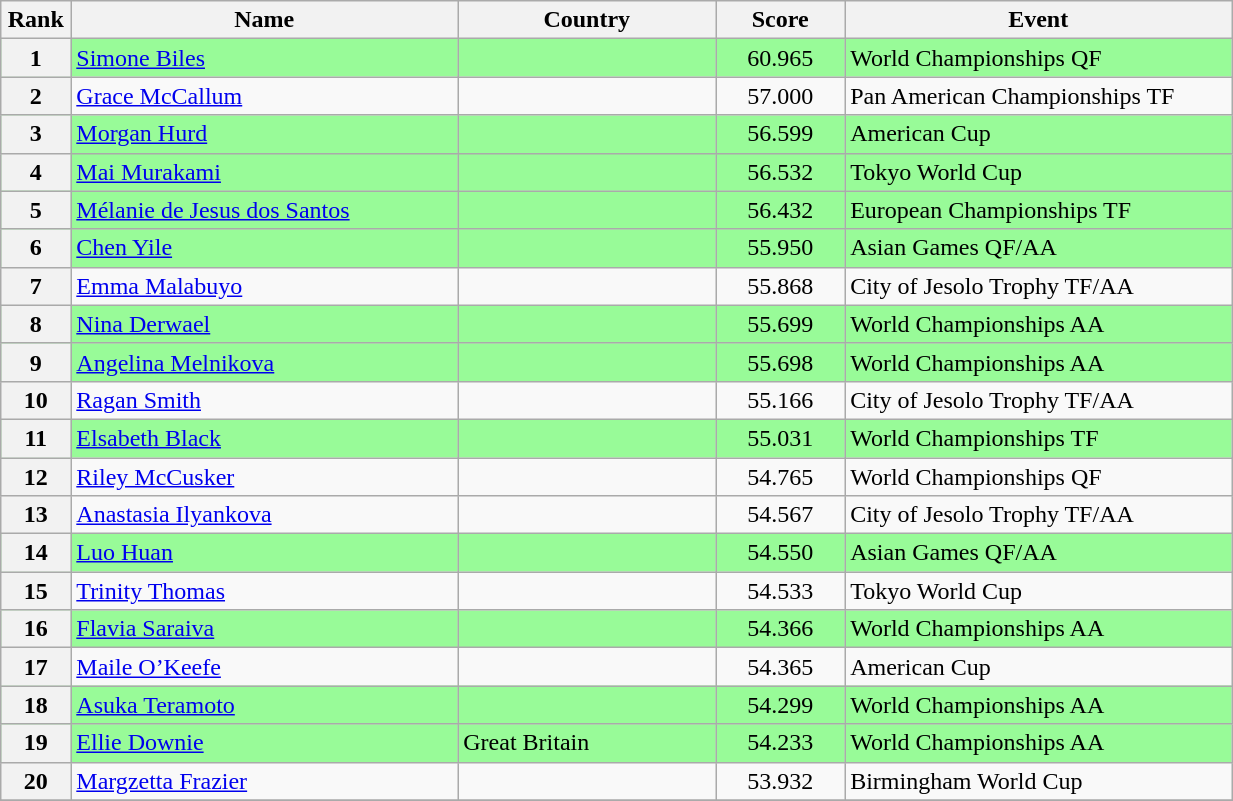<table style="width:65%;" class="wikitable sortable">
<tr>
<th style="text-align:center; width:5%;">Rank</th>
<th style="text-align:center; width:30%;">Name</th>
<th style="text-align:center; width:20%;">Country</th>
<th style="text-align:center; width:10%;">Score</th>
<th style="text-align:center; width:30%;">Event</th>
</tr>
<tr style="background:#98fb98;">
<th>1</th>
<td><a href='#'>Simone Biles</a></td>
<td></td>
<td align="center">60.965</td>
<td>World Championships QF</td>
</tr>
<tr>
<th>2</th>
<td><a href='#'>Grace McCallum</a></td>
<td></td>
<td align="center">57.000</td>
<td>Pan American Championships TF</td>
</tr>
<tr style="background:#98fb98;">
<th>3</th>
<td><a href='#'>Morgan Hurd</a></td>
<td></td>
<td align="center">56.599</td>
<td>American Cup</td>
</tr>
<tr style="background:#98fb98;">
<th>4</th>
<td><a href='#'>Mai Murakami</a></td>
<td></td>
<td align="center">56.532</td>
<td>Tokyo World Cup</td>
</tr>
<tr style="background:#98fb98;">
<th>5</th>
<td><a href='#'>Mélanie de Jesus dos Santos</a></td>
<td></td>
<td align="center">56.432</td>
<td>European Championships TF</td>
</tr>
<tr style="background:#98fb98;">
<th>6</th>
<td><a href='#'>Chen Yile</a></td>
<td></td>
<td align="center">55.950</td>
<td>Asian Games QF/AA</td>
</tr>
<tr>
<th>7</th>
<td><a href='#'>Emma Malabuyo</a></td>
<td></td>
<td align="center">55.868</td>
<td>City of Jesolo Trophy TF/AA</td>
</tr>
<tr style="background:#98fb98;">
<th>8</th>
<td><a href='#'>Nina Derwael</a></td>
<td></td>
<td align="center">55.699</td>
<td>World Championships AA</td>
</tr>
<tr style="background:#98fb98;">
<th>9</th>
<td><a href='#'>Angelina Melnikova</a></td>
<td></td>
<td align="center">55.698</td>
<td>World Championships AA</td>
</tr>
<tr>
<th>10</th>
<td><a href='#'>Ragan Smith</a></td>
<td></td>
<td align="center">55.166</td>
<td>City of Jesolo Trophy TF/AA</td>
</tr>
<tr style="background:#98fb98;">
<th>11</th>
<td><a href='#'>Elsabeth Black</a></td>
<td></td>
<td align="center">55.031</td>
<td>World Championships TF</td>
</tr>
<tr>
<th>12</th>
<td><a href='#'>Riley McCusker</a></td>
<td></td>
<td align="center">54.765</td>
<td>World Championships QF</td>
</tr>
<tr>
<th>13</th>
<td><a href='#'>Anastasia Ilyankova</a></td>
<td></td>
<td align="center">54.567</td>
<td>City of Jesolo Trophy TF/AA</td>
</tr>
<tr style="background:#98fb98;">
<th>14</th>
<td><a href='#'>Luo Huan</a></td>
<td></td>
<td align="center">54.550</td>
<td>Asian Games QF/AA</td>
</tr>
<tr>
<th>15</th>
<td><a href='#'>Trinity Thomas</a></td>
<td></td>
<td align="center">54.533</td>
<td>Tokyo World Cup</td>
</tr>
<tr style="background:#98fb98;">
<th>16</th>
<td><a href='#'>Flavia Saraiva</a></td>
<td></td>
<td align="center">54.366</td>
<td>World Championships AA</td>
</tr>
<tr>
<th>17</th>
<td><a href='#'>Maile O’Keefe</a></td>
<td></td>
<td align="center">54.365</td>
<td>American Cup</td>
</tr>
<tr style="background:#98fb98;">
<th>18</th>
<td><a href='#'>Asuka Teramoto</a></td>
<td></td>
<td align="center">54.299</td>
<td>World Championships AA</td>
</tr>
<tr style="background:#98fb98;">
<th>19</th>
<td><a href='#'>Ellie Downie</a></td>
<td> Great Britain</td>
<td align="center">54.233</td>
<td>World Championships AA</td>
</tr>
<tr>
<th>20</th>
<td><a href='#'>Margzetta Frazier</a></td>
<td></td>
<td align="center">53.932</td>
<td>Birmingham World Cup</td>
</tr>
<tr>
</tr>
</table>
